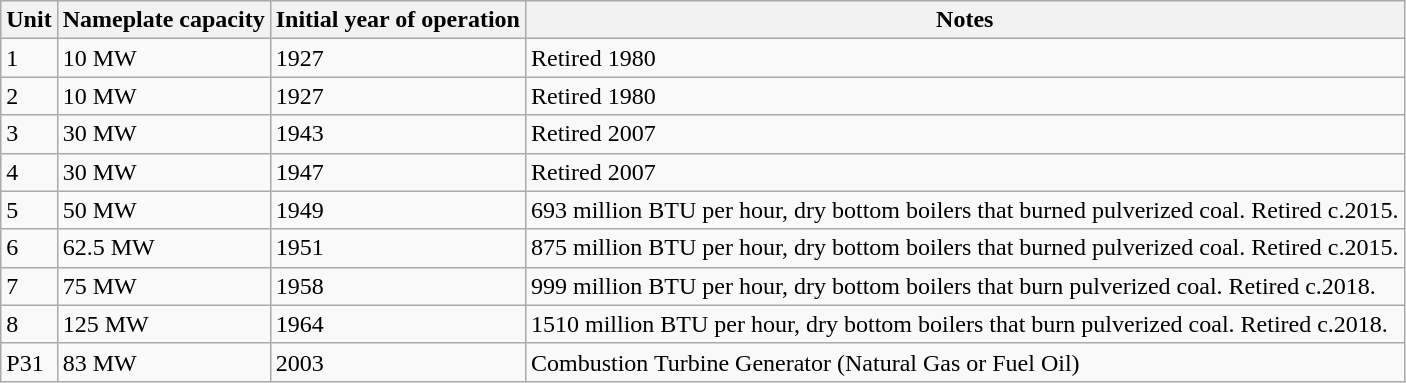<table class="sortable wikitable">
<tr>
<th>Unit</th>
<th>Nameplate capacity</th>
<th>Initial year of operation</th>
<th>Notes</th>
</tr>
<tr>
<td>1</td>
<td>10 MW</td>
<td>1927</td>
<td>Retired 1980</td>
</tr>
<tr>
<td>2</td>
<td>10 MW</td>
<td>1927</td>
<td>Retired 1980</td>
</tr>
<tr>
<td>3</td>
<td>30 MW</td>
<td>1943</td>
<td>Retired 2007</td>
</tr>
<tr>
<td>4</td>
<td>30 MW</td>
<td>1947</td>
<td>Retired 2007</td>
</tr>
<tr>
<td>5</td>
<td>50 MW</td>
<td>1949</td>
<td>693 million BTU per hour, dry bottom boilers that burned pulverized coal. Retired c.2015.</td>
</tr>
<tr>
<td>6</td>
<td>62.5 MW</td>
<td>1951</td>
<td>875 million BTU per hour, dry bottom boilers that burned pulverized coal. Retired c.2015.</td>
</tr>
<tr>
<td>7</td>
<td>75 MW</td>
<td>1958</td>
<td>999 million BTU per hour, dry bottom boilers that burn pulverized coal. Retired c.2018.</td>
</tr>
<tr>
<td>8</td>
<td>125 MW</td>
<td>1964</td>
<td>1510 million BTU per hour, dry bottom boilers that burn pulverized coal. Retired c.2018.</td>
</tr>
<tr>
<td>P31</td>
<td>83 MW</td>
<td>2003</td>
<td>Combustion Turbine Generator (Natural Gas or Fuel Oil)</td>
</tr>
</table>
